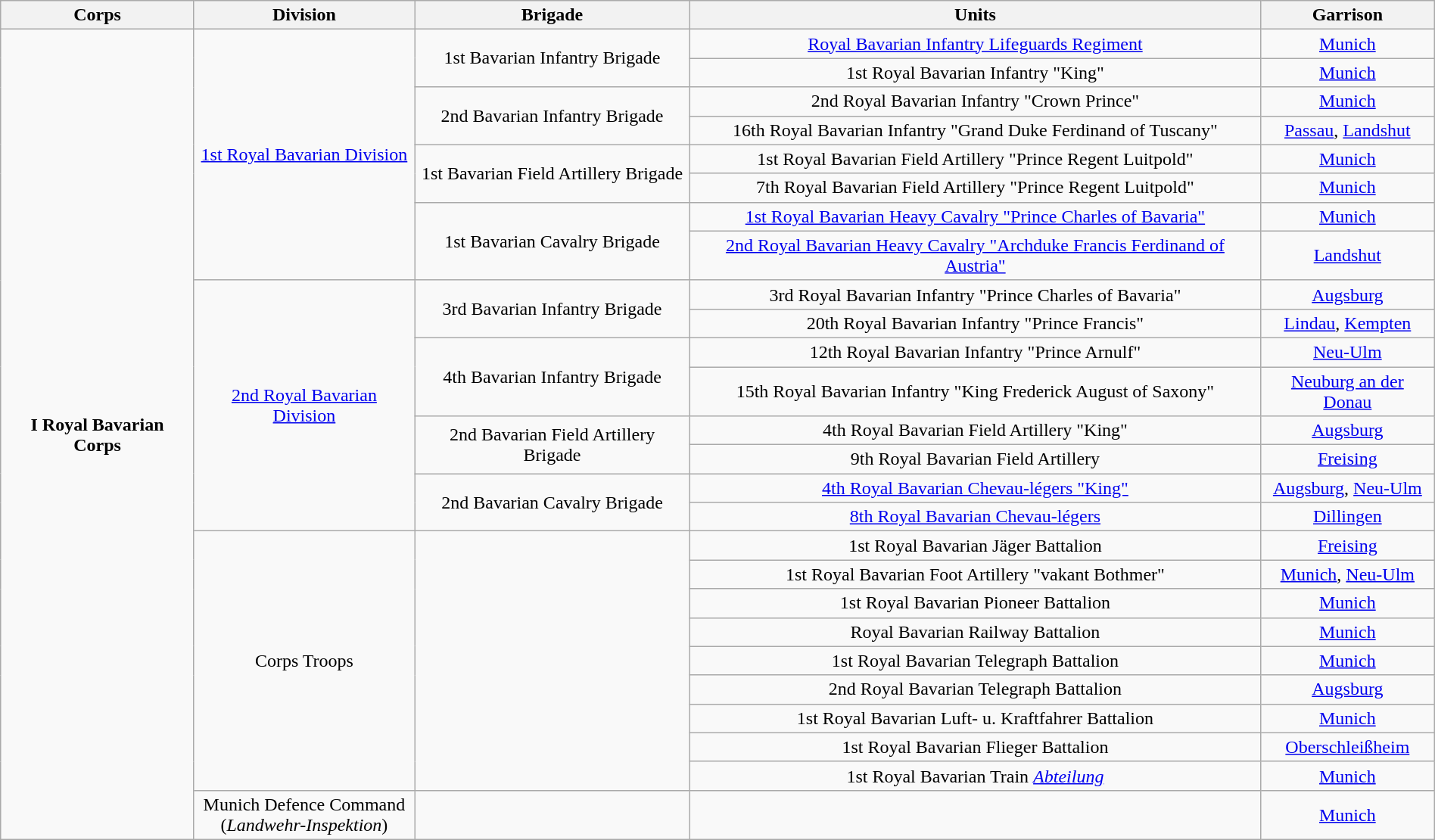<table class="wikitable collapsible collapsed" style="text-align:center; width:100%;">
<tr>
<th>Corps</th>
<th>Division</th>
<th>Brigade</th>
<th>Units</th>
<th>Garrison</th>
</tr>
<tr>
<td ROWSPAN=26><strong>I Royal Bavarian Corps</strong></td>
<td ROWSPAN=8><a href='#'>1st Royal Bavarian Division</a></td>
<td ROWSPAN=2>1st Bavarian Infantry Brigade</td>
<td><a href='#'>Royal Bavarian Infantry Lifeguards Regiment</a></td>
<td><a href='#'>Munich</a></td>
</tr>
<tr>
<td>1st Royal Bavarian Infantry "King"</td>
<td><a href='#'>Munich</a></td>
</tr>
<tr>
<td ROWSPAN=2>2nd Bavarian Infantry Brigade</td>
<td>2nd Royal Bavarian Infantry "Crown Prince"</td>
<td><a href='#'>Munich</a></td>
</tr>
<tr>
<td>16th Royal Bavarian Infantry "Grand Duke Ferdinand of Tuscany"</td>
<td><a href='#'>Passau</a>, <a href='#'>Landshut</a></td>
</tr>
<tr>
<td ROWSPAN=2>1st Bavarian Field Artillery Brigade</td>
<td>1st Royal Bavarian Field Artillery "Prince Regent Luitpold"</td>
<td><a href='#'>Munich</a></td>
</tr>
<tr>
<td>7th Royal Bavarian Field Artillery "Prince Regent Luitpold"</td>
<td><a href='#'>Munich</a></td>
</tr>
<tr>
<td ROWSPAN=2>1st Bavarian Cavalry Brigade</td>
<td><a href='#'>1st Royal Bavarian Heavy Cavalry "Prince Charles of Bavaria"</a></td>
<td><a href='#'>Munich</a></td>
</tr>
<tr>
<td><a href='#'>2nd Royal Bavarian Heavy Cavalry "Archduke Francis Ferdinand of Austria"</a></td>
<td><a href='#'>Landshut</a></td>
</tr>
<tr>
<td ROWSPAN=8><a href='#'>2nd Royal Bavarian Division</a></td>
<td ROWSPAN=2>3rd Bavarian Infantry Brigade</td>
<td>3rd Royal Bavarian Infantry "Prince Charles of Bavaria"</td>
<td><a href='#'>Augsburg</a></td>
</tr>
<tr>
<td>20th Royal Bavarian Infantry "Prince Francis"</td>
<td><a href='#'>Lindau</a>, <a href='#'>Kempten</a></td>
</tr>
<tr>
<td ROWSPAN=2>4th Bavarian Infantry Brigade</td>
<td>12th Royal Bavarian Infantry "Prince Arnulf"</td>
<td><a href='#'>Neu-Ulm</a></td>
</tr>
<tr>
<td>15th Royal Bavarian Infantry "King Frederick August of Saxony"</td>
<td><a href='#'>Neuburg an der Donau</a></td>
</tr>
<tr>
<td ROWSPAN=2>2nd Bavarian Field Artillery Brigade</td>
<td>4th Royal Bavarian Field Artillery "King"</td>
<td><a href='#'>Augsburg</a></td>
</tr>
<tr>
<td>9th Royal Bavarian Field Artillery</td>
<td><a href='#'>Freising</a></td>
</tr>
<tr>
<td ROWSPAN=2>2nd Bavarian Cavalry Brigade</td>
<td><a href='#'>4th Royal Bavarian Chevau-légers "King"</a></td>
<td><a href='#'>Augsburg</a>, <a href='#'>Neu-Ulm</a></td>
</tr>
<tr>
<td><a href='#'>8th Royal Bavarian Chevau-légers</a></td>
<td><a href='#'>Dillingen</a></td>
</tr>
<tr>
<td ROWSPAN=9>Corps Troops</td>
<td ROWSPAN=9></td>
<td>1st Royal Bavarian Jäger Battalion</td>
<td><a href='#'>Freising</a></td>
</tr>
<tr>
<td>1st Royal Bavarian Foot Artillery "vakant Bothmer"</td>
<td><a href='#'>Munich</a>, <a href='#'>Neu-Ulm</a></td>
</tr>
<tr>
<td>1st Royal Bavarian Pioneer Battalion</td>
<td><a href='#'>Munich</a></td>
</tr>
<tr>
<td>Royal Bavarian Railway Battalion</td>
<td><a href='#'>Munich</a></td>
</tr>
<tr>
<td>1st Royal Bavarian Telegraph Battalion</td>
<td><a href='#'>Munich</a></td>
</tr>
<tr>
<td>2nd Royal Bavarian Telegraph Battalion</td>
<td><a href='#'>Augsburg</a></td>
</tr>
<tr>
<td>1st Royal Bavarian Luft- u. Kraftfahrer Battalion</td>
<td><a href='#'>Munich</a></td>
</tr>
<tr>
<td>1st Royal Bavarian Flieger Battalion</td>
<td><a href='#'>Oberschleißheim</a></td>
</tr>
<tr>
<td>1st Royal Bavarian Train <em><a href='#'>Abteilung</a></em></td>
<td><a href='#'>Munich</a></td>
</tr>
<tr>
<td>Munich Defence Command<br>(<em>Landwehr-Inspektion</em>)</td>
<td></td>
<td></td>
<td><a href='#'>Munich</a></td>
</tr>
</table>
